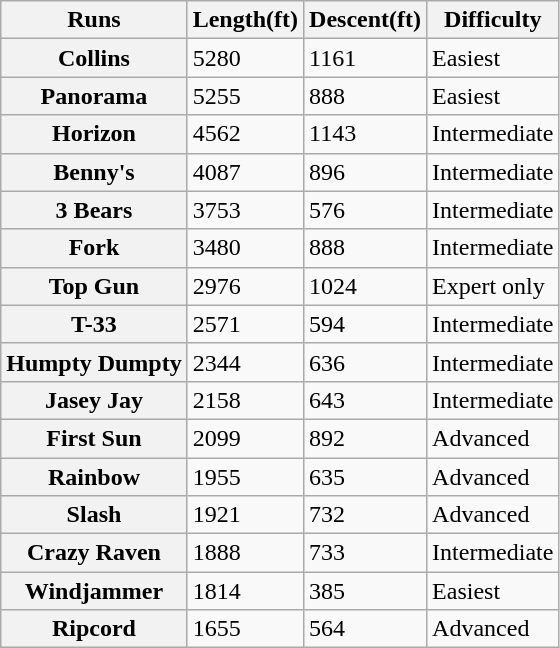<table class="wikitable sortable">
<tr>
<th scope="col" class="unsortable">Runs</th>
<th scope="col">Length(ft)</th>
<th scope="col">Descent(ft)</th>
<th scope="col">Difficulty</th>
</tr>
<tr>
<th>Collins</th>
<td>5280</td>
<td>1161</td>
<td>Easiest</td>
</tr>
<tr>
<th>Panorama</th>
<td>5255</td>
<td>888</td>
<td>Easiest</td>
</tr>
<tr>
<th>Horizon</th>
<td>4562</td>
<td>1143</td>
<td>Intermediate</td>
</tr>
<tr>
<th>Benny's</th>
<td>4087</td>
<td>896</td>
<td>Intermediate</td>
</tr>
<tr>
<th>3 Bears</th>
<td>3753</td>
<td>576</td>
<td>Intermediate</td>
</tr>
<tr>
<th>Fork</th>
<td>3480</td>
<td>888</td>
<td>Intermediate</td>
</tr>
<tr>
<th>Top Gun</th>
<td>2976</td>
<td>1024</td>
<td>Expert only</td>
</tr>
<tr>
<th>T-33</th>
<td>2571</td>
<td>594</td>
<td>Intermediate</td>
</tr>
<tr>
<th>Humpty Dumpty</th>
<td>2344</td>
<td>636</td>
<td>Intermediate</td>
</tr>
<tr>
<th>Jasey Jay</th>
<td>2158</td>
<td>643</td>
<td>Intermediate</td>
</tr>
<tr>
<th>First Sun</th>
<td>2099</td>
<td>892</td>
<td>Advanced</td>
</tr>
<tr>
<th>Rainbow</th>
<td>1955</td>
<td>635</td>
<td>Advanced</td>
</tr>
<tr>
<th>Slash</th>
<td>1921</td>
<td>732</td>
<td>Advanced</td>
</tr>
<tr>
<th>Crazy Raven</th>
<td>1888</td>
<td>733</td>
<td>Intermediate</td>
</tr>
<tr>
<th>Windjammer</th>
<td>1814</td>
<td>385</td>
<td>Easiest</td>
</tr>
<tr>
<th>Ripcord</th>
<td>1655</td>
<td>564</td>
<td>Advanced</td>
</tr>
</table>
